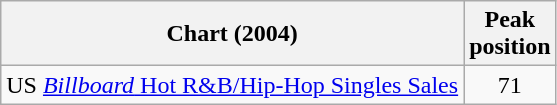<table class="wikitable">
<tr>
<th>Chart (2004)</th>
<th>Peak<br>position</th>
</tr>
<tr>
<td>US <a href='#'><em>Billboard</em> Hot R&B/Hip-Hop Singles Sales</a></td>
<td align="center">71</td>
</tr>
</table>
